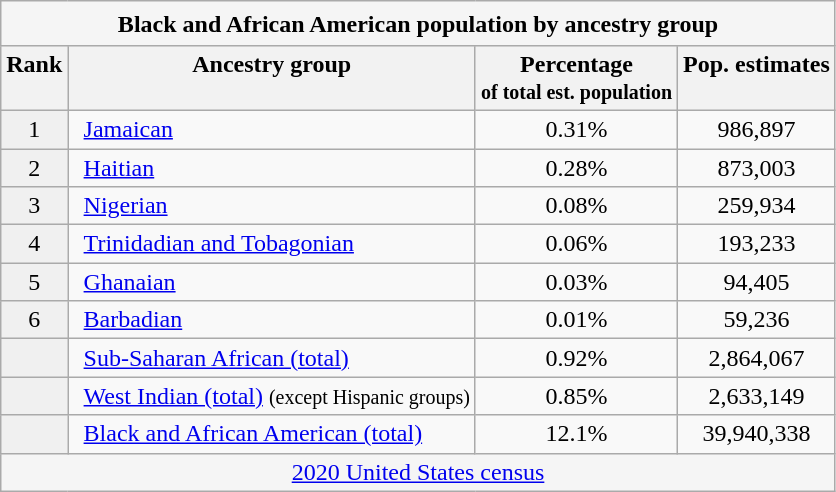<table class="wikitable" style="text-align:center; margin-right:10px; font-size:100%">
<tr>
<th colspan="5" style="padding:0.3em 0; line-height:1.2em; background:#f5f5f5;">Black and African American population by ancestry group</th>
</tr>
<tr style="background:#f5f5f5;" valign="top">
<th>Rank</th>
<th>Ancestry group</th>
<th>Percentage<br><small>of total est. population</small></th>
<th>Pop. estimates</th>
</tr>
<tr valign="top">
<td style="background:#f0f0f0; text-align: center;">1</td>
<td style="text-align: left; padding-left: 10px;"><a href='#'>Jamaican</a></td>
<td>0.31%</td>
<td>986,897</td>
</tr>
<tr valign="top">
<td style="background:#f0f0f0; text-align: center;">2</td>
<td style="text-align: left; padding-left: 10px;"><a href='#'>Haitian</a></td>
<td>0.28%</td>
<td>873,003</td>
</tr>
<tr valign="top">
<td style="background:#f0f0f0; text-align: center;">3</td>
<td style="text-align: left; padding-left: 10px;"><a href='#'>Nigerian</a></td>
<td>0.08%</td>
<td>259,934</td>
</tr>
<tr valign="top">
<td style="background:#f0f0f0; text-align: center;">4</td>
<td style="text-align: left; padding-left: 10px;"><a href='#'>Trinidadian and Tobagonian</a></td>
<td>0.06%</td>
<td>193,233</td>
</tr>
<tr valign="top">
<td style="background:#f0f0f0; text-align: center;">5</td>
<td style="text-align: left; padding-left: 10px;"><a href='#'>Ghanaian</a></td>
<td>0.03%</td>
<td>94,405</td>
</tr>
<tr valign="top">
<td style="background:#f0f0f0; text-align: center;">6</td>
<td style="text-align: left; padding-left: 10px;"><a href='#'>Barbadian</a></td>
<td>0.01%</td>
<td>59,236</td>
</tr>
<tr valign="top">
<td style="background:#f0f0f0; text-align: center;"></td>
<td style="text-align: left; padding-left: 10px;"><a href='#'>Sub-Saharan African (total)</a></td>
<td>0.92%</td>
<td>2,864,067</td>
</tr>
<tr valign="top">
<td style="background:#f0f0f0; text-align: center;"></td>
<td style="text-align: left; padding-left: 10px;"><a href='#'>West Indian (total)</a> <small>(except Hispanic groups)</small></td>
<td>0.85%</td>
<td>2,633,149</td>
</tr>
<tr valign="top">
<td style="background:#f0f0f0; text-align: center;"></td>
<td style="text-align: left; padding-left: 10px;"><a href='#'>Black and African American (total)</a></td>
<td>12.1%</td>
<td>39,940,338</td>
</tr>
<tr valign="top">
<td colspan="4" style="background:#f5f5f5; text-align: center;"><a href='#'>2020 United States census</a></td>
</tr>
</table>
